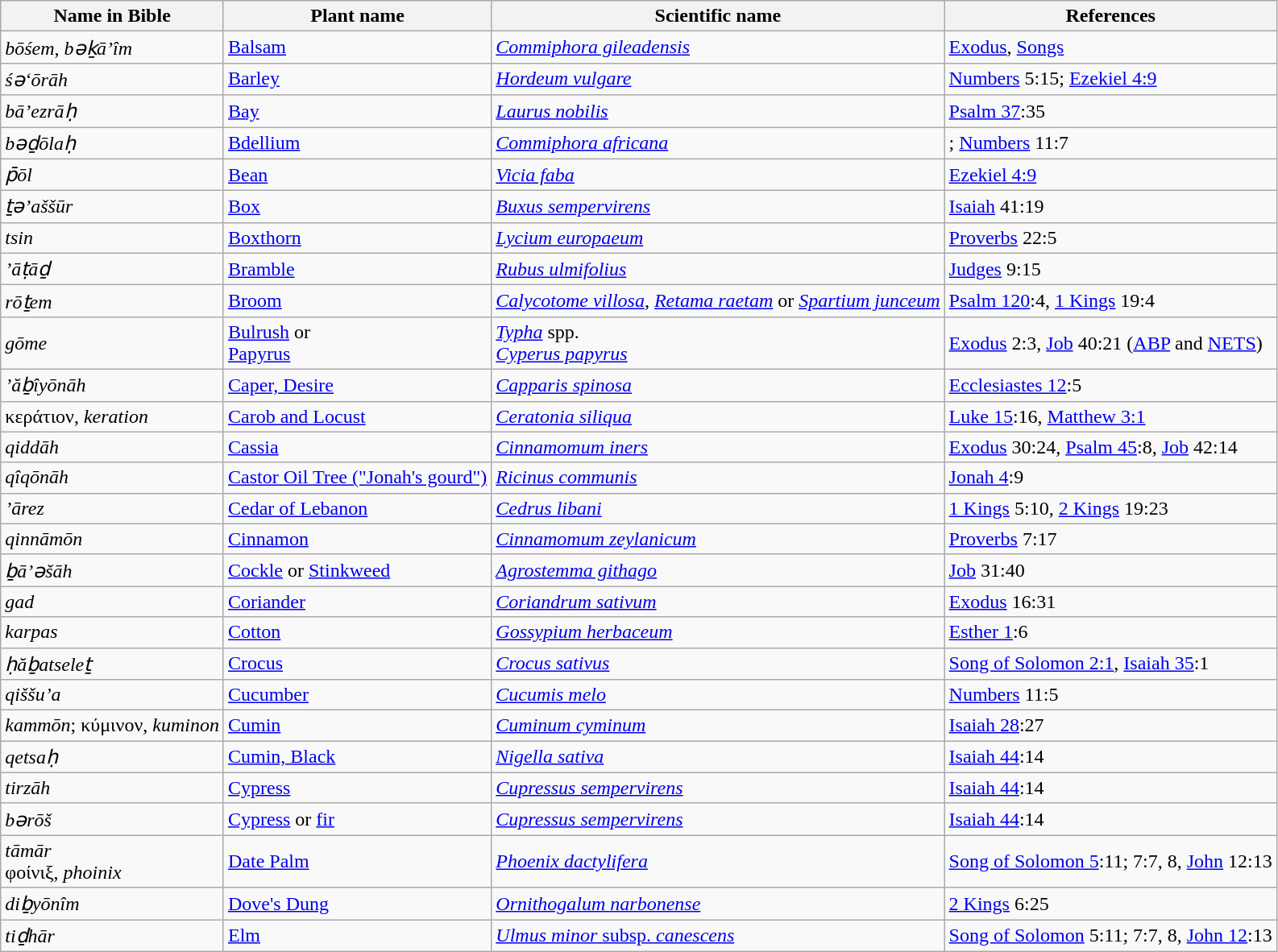<table class="wikitable sortable">
<tr>
<th>Name in Bible</th>
<th>Plant name</th>
<th>Scientific name</th>
<th>References</th>
</tr>
<tr>
<td> <em>bōśem</em>,  <em>bəḵā’îm</em></td>
<td><a href='#'>Balsam</a></td>
<td><em><a href='#'>Commiphora gileadensis</a></em></td>
<td><a href='#'>Exodus</a>, <a href='#'>Songs</a></td>
</tr>
<tr>
<td> <em>śə‘ōrāh</em></td>
<td><a href='#'>Barley</a></td>
<td><em><a href='#'>Hordeum vulgare</a></em></td>
<td><a href='#'>Numbers</a> 5:15; <a href='#'>Ezekiel 4:9</a></td>
</tr>
<tr>
<td> <em>bā’ezrāḥ</em></td>
<td><a href='#'>Bay</a></td>
<td><em><a href='#'>Laurus nobilis</a></em></td>
<td><a href='#'>Psalm 37</a>:35</td>
</tr>
<tr>
<td> <em>bəḏōlaḥ</em></td>
<td><a href='#'>Bdellium</a></td>
<td><em><a href='#'>Commiphora africana</a></em></td>
<td>; <a href='#'>Numbers</a> 11:7</td>
</tr>
<tr>
<td> <em>p̄ōl</em></td>
<td><a href='#'>Bean</a></td>
<td><em><a href='#'>Vicia faba</a></em></td>
<td><a href='#'>Ezekiel 4:9</a></td>
</tr>
<tr>
<td> <em>ṯə’aššūr</em></td>
<td><a href='#'>Box</a></td>
<td><em><a href='#'>Buxus sempervirens</a></em></td>
<td><a href='#'>Isaiah</a> 41:19</td>
</tr>
<tr>
<td> <em>tsin</em></td>
<td><a href='#'>Boxthorn</a></td>
<td><em><a href='#'>Lycium europaeum</a></em></td>
<td><a href='#'>Proverbs</a> 22:5</td>
</tr>
<tr>
<td> <em>’āṭāḏ</em></td>
<td><a href='#'>Bramble</a></td>
<td><em><a href='#'>Rubus ulmifolius</a></em></td>
<td><a href='#'>Judges</a> 9:15</td>
</tr>
<tr>
<td> <em>rōṯem</em></td>
<td><a href='#'>Broom</a></td>
<td><em><a href='#'>Calycotome villosa</a></em>, <em><a href='#'>Retama raetam</a></em> or <em><a href='#'>Spartium junceum</a></em></td>
<td><a href='#'>Psalm 120</a>:4, <a href='#'>1 Kings</a> 19:4</td>
</tr>
<tr>
<td> <em>gōme</em></td>
<td><a href='#'>Bulrush</a> or<br><a href='#'>Papyrus</a></td>
<td><em><a href='#'>Typha</a></em> spp.<br><em><a href='#'>Cyperus papyrus</a></em></td>
<td><a href='#'>Exodus</a> 2:3, <a href='#'>Job</a> 40:21 (<a href='#'>ABP</a> and <a href='#'>NETS</a>)</td>
</tr>
<tr>
<td> <em>’ăḇîyōnāh</em></td>
<td><a href='#'>Caper, Desire</a></td>
<td><em><a href='#'>Capparis spinosa</a></em></td>
<td><a href='#'>Ecclesiastes 12</a>:5</td>
</tr>
<tr>
<td>κεράτιον, <em>keration</em></td>
<td><a href='#'>Carob and Locust</a></td>
<td><em><a href='#'>Ceratonia siliqua</a></em></td>
<td><a href='#'>Luke 15</a>:16, <a href='#'>Matthew 3:1</a></td>
</tr>
<tr>
<td> <em>qiddāh</em></td>
<td><a href='#'>Cassia</a></td>
<td><em><a href='#'>Cinnamomum iners</a></em></td>
<td><a href='#'>Exodus</a> 30:24, <a href='#'>Psalm 45</a>:8, <a href='#'>Job</a> 42:14</td>
</tr>
<tr>
<td> <em>qîqōnāh</em></td>
<td><a href='#'>Castor Oil Tree ("Jonah's gourd")</a></td>
<td><em><a href='#'>Ricinus communis</a></em></td>
<td><a href='#'>Jonah 4</a>:9</td>
</tr>
<tr>
<td> <em>’ārez</em></td>
<td><a href='#'>Cedar of Lebanon</a></td>
<td><em><a href='#'>Cedrus libani</a></em></td>
<td><a href='#'>1 Kings</a> 5:10, <a href='#'>2 Kings</a> 19:23</td>
</tr>
<tr>
<td> <em>qinnāmōn</em></td>
<td><a href='#'>Cinnamon</a></td>
<td><em><a href='#'>Cinnamomum zeylanicum</a></em></td>
<td><a href='#'>Proverbs</a> 7:17</td>
</tr>
<tr>
<td> <em>ḇā’əšāh</em></td>
<td><a href='#'>Cockle</a> or <a href='#'>Stinkweed</a></td>
<td><em><a href='#'>Agrostemma githago</a></em></td>
<td><a href='#'>Job</a> 31:40</td>
</tr>
<tr>
<td> <em>gad</em></td>
<td><a href='#'>Coriander</a></td>
<td><em><a href='#'>Coriandrum sativum</a></em></td>
<td><a href='#'>Exodus</a> 16:31</td>
</tr>
<tr>
<td> <em>karpas</em></td>
<td><a href='#'>Cotton</a></td>
<td><em><a href='#'>Gossypium herbaceum</a></em></td>
<td><a href='#'>Esther 1</a>:6</td>
</tr>
<tr>
<td> <em>ḥăḇatseleṯ</em></td>
<td><a href='#'>Crocus</a></td>
<td><em><a href='#'>Crocus sativus</a></em></td>
<td><a href='#'>Song of Solomon 2:1</a>, <a href='#'>Isaiah 35</a>:1</td>
</tr>
<tr>
<td> <em>qiššu’a</em></td>
<td><a href='#'>Cucumber</a></td>
<td><em><a href='#'>Cucumis melo</a></em></td>
<td><a href='#'>Numbers</a> 11:5</td>
</tr>
<tr>
<td> <em>kammōn</em>; κύμινον, <em>kuminon</em></td>
<td><a href='#'>Cumin</a></td>
<td><em><a href='#'>Cuminum cyminum</a></em></td>
<td><a href='#'>Isaiah 28</a>:27</td>
</tr>
<tr>
<td> <em>qetsaḥ</em></td>
<td><a href='#'>Cumin, Black</a></td>
<td><em><a href='#'>Nigella sativa</a></em></td>
<td><a href='#'>Isaiah 44</a>:14</td>
</tr>
<tr>
<td> <em>tirzāh</em></td>
<td><a href='#'>Cypress</a></td>
<td><em><a href='#'>Cupressus sempervirens</a></em></td>
<td><a href='#'>Isaiah 44</a>:14</td>
</tr>
<tr>
<td> <em>bərōš</em></td>
<td><a href='#'>Cypress</a> or <a href='#'>fir</a></td>
<td><em><a href='#'>Cupressus sempervirens</a></em></td>
<td><a href='#'>Isaiah 44</a>:14</td>
</tr>
<tr>
<td> <em>tāmār</em><br>φοίνιξ, <em>phoinix</em></td>
<td><a href='#'>Date Palm</a></td>
<td><em><a href='#'>Phoenix dactylifera</a></em></td>
<td><a href='#'>Song of Solomon 5</a>:11; 7:7, 8, <a href='#'>John</a> 12:13</td>
</tr>
<tr>
<td> <em>diḇyōnîm</em></td>
<td><a href='#'>Dove's Dung</a></td>
<td><em><a href='#'>Ornithogalum narbonense</a></em></td>
<td><a href='#'>2 Kings</a> 6:25</td>
</tr>
<tr>
<td> <em>tiḏhār</em></td>
<td><a href='#'>Elm</a></td>
<td><a href='#'><em>Ulmus minor</em> subsp. <em>canescens</em></a></td>
<td><a href='#'>Song of Solomon</a> 5:11; 7:7, 8, <a href='#'>John 12</a>:13</td>
</tr>
</table>
